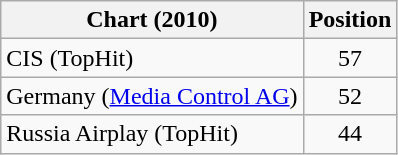<table class="wikitable sortable">
<tr>
<th>Chart (2010)</th>
<th>Position</th>
</tr>
<tr>
<td>CIS (TopHit)</td>
<td style="text-align:center;">57</td>
</tr>
<tr>
<td>Germany (<a href='#'>Media Control AG</a>)</td>
<td style="text-align:center;">52</td>
</tr>
<tr>
<td>Russia Airplay (TopHit)</td>
<td style="text-align:center;">44</td>
</tr>
</table>
